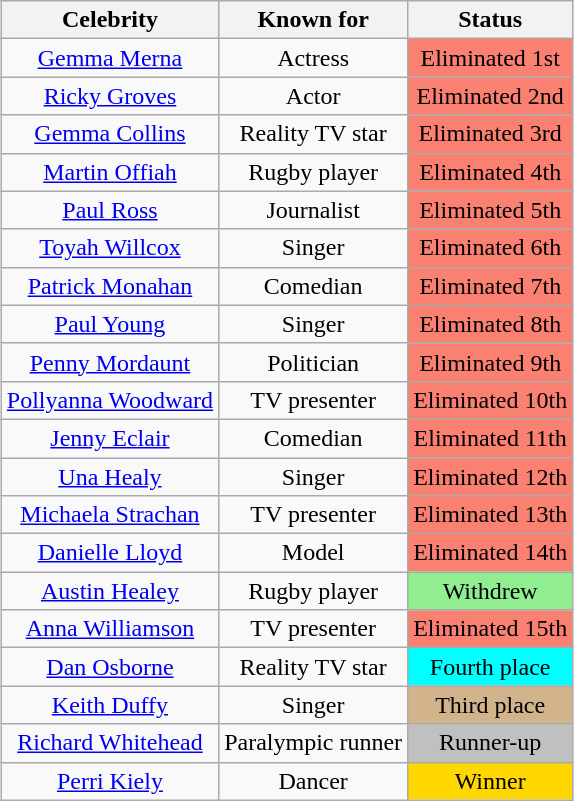<table class="wikitable" style="margin: auto; text-align: center;">
<tr>
<th>Celebrity</th>
<th>Known for</th>
<th>Status</th>
</tr>
<tr>
<td><a href='#'>Gemma Merna</a></td>
<td>Actress</td>
<td style="background:salmon; text-align:center;">Eliminated 1st</td>
</tr>
<tr>
<td><a href='#'>Ricky Groves</a></td>
<td>Actor</td>
<td style="background:salmon; text-align:center;">Eliminated 2nd</td>
</tr>
<tr>
<td><a href='#'>Gemma Collins</a></td>
<td>Reality TV star</td>
<td style="background:salmon; text-align:center;">Eliminated 3rd</td>
</tr>
<tr>
<td><a href='#'>Martin Offiah</a></td>
<td>Rugby player</td>
<td style="background:salmon; text-align:center;">Eliminated 4th</td>
</tr>
<tr>
<td><a href='#'>Paul Ross</a></td>
<td>Journalist</td>
<td style="background:salmon; text-align:center;">Eliminated 5th</td>
</tr>
<tr>
<td><a href='#'>Toyah Willcox</a></td>
<td>Singer</td>
<td style="background:salmon; text-align:center;">Eliminated 6th</td>
</tr>
<tr>
<td><a href='#'>Patrick Monahan</a></td>
<td>Comedian</td>
<td style="background:salmon; text-align:center;">Eliminated 7th</td>
</tr>
<tr>
<td><a href='#'>Paul Young</a></td>
<td>Singer</td>
<td style="background:salmon; text-align:center;">Eliminated 8th</td>
</tr>
<tr>
<td><a href='#'>Penny Mordaunt</a></td>
<td>Politician</td>
<td style="background:salmon; text-align:center;">Eliminated 9th</td>
</tr>
<tr>
<td><a href='#'>Pollyanna Woodward</a></td>
<td>TV presenter</td>
<td style="background:salmon; text-align:center;">Eliminated 10th</td>
</tr>
<tr>
<td><a href='#'>Jenny Eclair</a></td>
<td>Comedian</td>
<td style="background:salmon; text-align:center;">Eliminated 11th</td>
</tr>
<tr>
<td><a href='#'>Una Healy</a></td>
<td>Singer</td>
<td style="background:salmon; text-align:center;">Eliminated 12th</td>
</tr>
<tr>
<td><a href='#'>Michaela Strachan</a></td>
<td>TV presenter</td>
<td style="background:salmon; text-align:center;">Eliminated 13th</td>
</tr>
<tr>
<td><a href='#'>Danielle Lloyd</a></td>
<td>Model</td>
<td style="background:salmon; text-align:center;">Eliminated 14th</td>
</tr>
<tr>
<td><a href='#'>Austin Healey</a></td>
<td>Rugby player</td>
<td style="background:lightgreen; text-align:center;">Withdrew</td>
</tr>
<tr>
<td><a href='#'>Anna Williamson</a></td>
<td>TV presenter</td>
<td style="background:salmon; text-align:center;">Eliminated 15th</td>
</tr>
<tr>
<td><a href='#'>Dan Osborne</a></td>
<td>Reality TV star</td>
<td style="background:cyan; text-align:center;">Fourth place</td>
</tr>
<tr>
<td><a href='#'>Keith Duffy</a></td>
<td>Singer</td>
<td style=background:tan; text-align:center;">Third place</td>
</tr>
<tr>
<td><a href='#'>Richard Whitehead</a></td>
<td>Paralympic runner</td>
<td style=background:silver; text-align:center;">Runner-up</td>
</tr>
<tr>
<td><a href='#'>Perri Kiely</a></td>
<td>Dancer</td>
<td style="background: gold; text-align:center;">Winner</td>
</tr>
</table>
